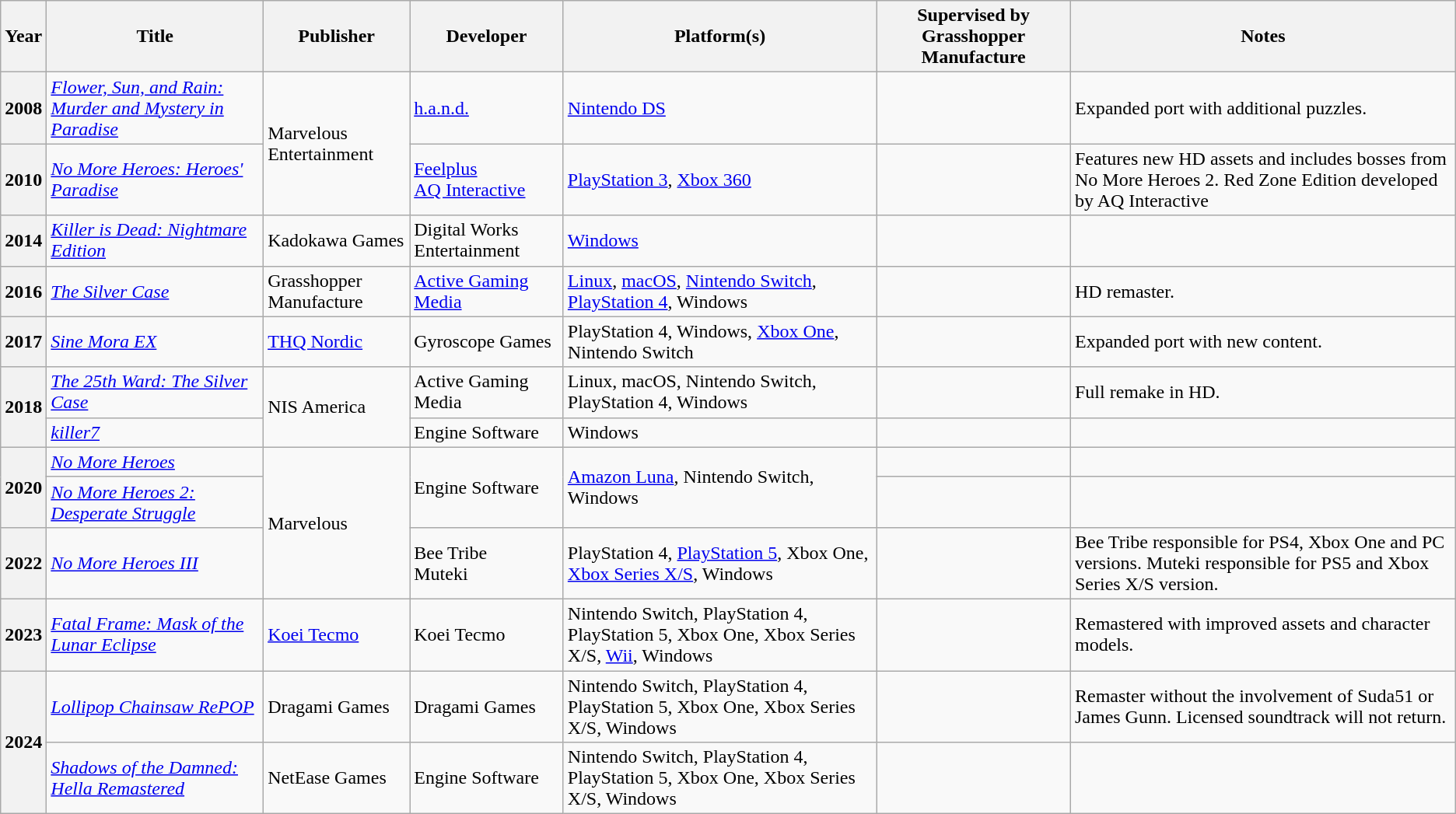<table class="wikitable sortable">
<tr>
<th>Year</th>
<th>Title</th>
<th>Publisher</th>
<th>Developer</th>
<th>Platform(s)</th>
<th class="unsortable">Supervised by Grasshopper Manufacture</th>
<th class="unsortable">Notes</th>
</tr>
<tr>
<th>2008</th>
<td><em><a href='#'>Flower, Sun, and Rain: Murder and Mystery in Paradise</a></em></td>
<td rowspan="2">Marvelous Entertainment</td>
<td><a href='#'>h.a.n.d.</a></td>
<td><a href='#'>Nintendo DS</a></td>
<td></td>
<td>Expanded port with additional puzzles.</td>
</tr>
<tr>
<th>2010</th>
<td><em><a href='#'>No More Heroes: Heroes' Paradise</a></em></td>
<td><a href='#'>Feelplus</a> <br><a href='#'>AQ Interactive</a><br></td>
<td><a href='#'>PlayStation 3</a>, <a href='#'>Xbox 360</a></td>
<td></td>
<td>Features new HD assets and includes bosses from No More Heroes 2. Red Zone Edition developed by AQ Interactive</td>
</tr>
<tr>
<th>2014</th>
<td><em><a href='#'>Killer is Dead: Nightmare Edition</a></em></td>
<td>Kadokawa Games</td>
<td>Digital Works Entertainment</td>
<td><a href='#'>Windows</a></td>
<td></td>
<td></td>
</tr>
<tr>
<th>2016</th>
<td><em><a href='#'>The Silver Case</a></em></td>
<td>Grasshopper Manufacture</td>
<td><a href='#'>Active Gaming Media</a></td>
<td><a href='#'>Linux</a>, <a href='#'>macOS</a>, <a href='#'>Nintendo Switch</a>, <a href='#'>PlayStation 4</a>, Windows</td>
<td></td>
<td>HD remaster.</td>
</tr>
<tr>
<th>2017</th>
<td><em><a href='#'>Sine Mora EX</a></em></td>
<td><a href='#'>THQ Nordic</a></td>
<td>Gyroscope Games</td>
<td>PlayStation 4, Windows, <a href='#'>Xbox One</a>, Nintendo Switch</td>
<td></td>
<td>Expanded port with new content.</td>
</tr>
<tr>
<th rowspan="2">2018</th>
<td><em><a href='#'>The 25th Ward: The Silver Case</a></em></td>
<td rowspan="2">NIS America</td>
<td>Active Gaming Media</td>
<td>Linux, macOS, Nintendo Switch, PlayStation 4, Windows</td>
<td></td>
<td>Full remake in HD.</td>
</tr>
<tr>
<td><em><a href='#'>killer7</a></em></td>
<td>Engine Software</td>
<td>Windows</td>
<td></td>
<td></td>
</tr>
<tr>
<th rowspan="2">2020</th>
<td><em><a href='#'>No More Heroes</a></em></td>
<td rowspan="3">Marvelous</td>
<td rowspan="2">Engine Software</td>
<td rowspan="2"><a href='#'>Amazon Luna</a>, Nintendo Switch, Windows</td>
<td></td>
<td></td>
</tr>
<tr>
<td><em><a href='#'>No More Heroes 2: Desperate Struggle</a></em></td>
<td></td>
<td></td>
</tr>
<tr>
<th>2022</th>
<td><em><a href='#'>No More Heroes III</a></em></td>
<td>Bee Tribe <br>Muteki<br></td>
<td>PlayStation 4, <a href='#'>PlayStation 5</a>, Xbox One, <a href='#'>Xbox Series X/S</a>, Windows</td>
<td></td>
<td>Bee Tribe responsible for PS4, Xbox One and PC versions. Muteki responsible for PS5 and Xbox Series X/S version.</td>
</tr>
<tr>
<th>2023</th>
<td><em><a href='#'>Fatal Frame: Mask of the Lunar Eclipse</a></em></td>
<td><a href='#'>Koei Tecmo</a></td>
<td>Koei Tecmo</td>
<td>Nintendo Switch, PlayStation 4, PlayStation 5, Xbox One, Xbox Series X/S, <a href='#'>Wii</a>, Windows</td>
<td></td>
<td>Remastered with improved assets and character models.</td>
</tr>
<tr>
<th rowspan="2">2024</th>
<td><em><a href='#'>Lollipop Chainsaw RePOP</a></em></td>
<td>Dragami Games</td>
<td>Dragami Games</td>
<td>Nintendo Switch, PlayStation 4, PlayStation 5, Xbox One, Xbox Series X/S, Windows</td>
<td></td>
<td>Remaster without the involvement of Suda51 or James Gunn. Licensed soundtrack will not return.</td>
</tr>
<tr>
<td><em><a href='#'>Shadows of the Damned: Hella Remastered</a></em></td>
<td>NetEase Games</td>
<td>Engine Software</td>
<td>Nintendo Switch, PlayStation 4, PlayStation 5, Xbox One, Xbox Series X/S, Windows</td>
<td></td>
<td></td>
</tr>
</table>
